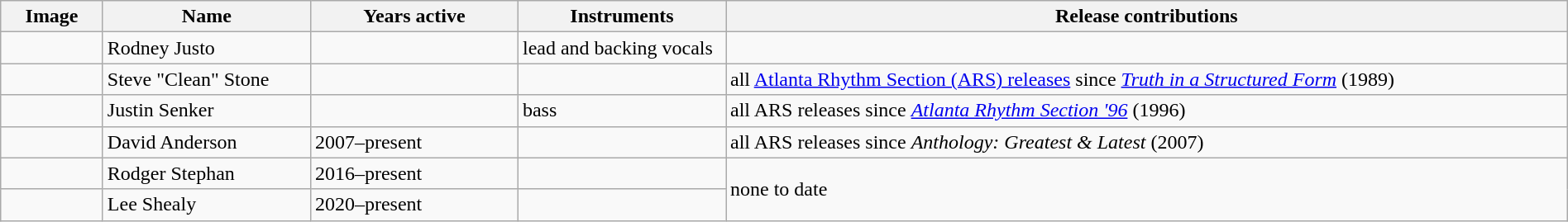<table class="wikitable" border="1" width=100%>
<tr>
<th width="75">Image</th>
<th width="160">Name</th>
<th width="160">Years active</th>
<th width="160">Instruments</th>
<th>Release contributions</th>
</tr>
<tr>
<td></td>
<td>Rodney Justo</td>
<td></td>
<td>lead and backing vocals</td>
<td></td>
</tr>
<tr>
<td></td>
<td>Steve "Clean" Stone</td>
<td></td>
<td></td>
<td>all <a href='#'>Atlanta Rhythm Section (ARS) releases</a> since <em><a href='#'>Truth in a Structured Form</a></em> (1989) </td>
</tr>
<tr>
<td></td>
<td>Justin Senker</td>
<td></td>
<td>bass</td>
<td>all ARS releases since <em><a href='#'>Atlanta Rhythm Section '96</a></em> (1996) </td>
</tr>
<tr>
<td></td>
<td>David Anderson</td>
<td>2007–present</td>
<td></td>
<td>all ARS releases since <em>Anthology: Greatest & Latest</em> (2007)</td>
</tr>
<tr>
<td></td>
<td>Rodger Stephan</td>
<td>2016–present</td>
<td></td>
<td rowspan="2">none to date</td>
</tr>
<tr>
<td></td>
<td>Lee Shealy</td>
<td>2020–present </td>
<td></td>
</tr>
</table>
